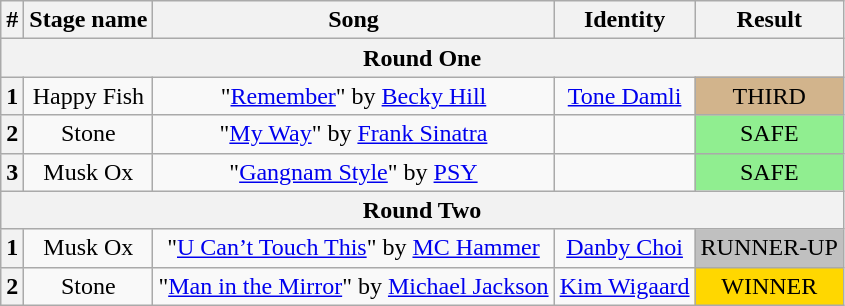<table class="wikitable plainrowheaders" style="text-align: center;">
<tr>
<th>#</th>
<th>Stage name</th>
<th>Song</th>
<th>Identity</th>
<th>Result</th>
</tr>
<tr>
<th colspan="5">Round One</th>
</tr>
<tr>
<th>1</th>
<td>Happy Fish</td>
<td>"<a href='#'>Remember</a>" by <a href='#'>Becky Hill</a></td>
<td><a href='#'>Tone Damli</a></td>
<td bgcolor=tan>THIRD</td>
</tr>
<tr>
<th>2</th>
<td>Stone</td>
<td>"<a href='#'>My Way</a>" by <a href='#'>Frank Sinatra</a></td>
<td></td>
<td bgcolor="lightgreen">SAFE</td>
</tr>
<tr>
<th>3</th>
<td>Musk Ox</td>
<td>"<a href='#'>Gangnam Style</a>" by <a href='#'>PSY</a></td>
<td></td>
<td bgcolor="lightgreen">SAFE</td>
</tr>
<tr>
<th colspan="5">Round Two</th>
</tr>
<tr>
<th>1</th>
<td>Musk Ox</td>
<td>"<a href='#'>U Can’t Touch This</a>" by <a href='#'>MC Hammer</a></td>
<td><a href='#'>Danby Choi</a></td>
<td bgcolor=silver>RUNNER-UP</td>
</tr>
<tr>
<th>2</th>
<td>Stone</td>
<td>"<a href='#'>Man in the Mirror</a>" by <a href='#'>Michael Jackson</a></td>
<td><a href='#'>Kim Wigaard</a></td>
<td bgcolor=gold>WINNER</td>
</tr>
</table>
